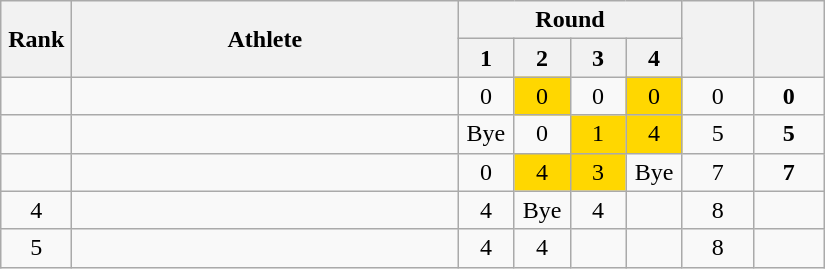<table class="wikitable" style="text-align: center;">
<tr>
<th rowspan="2" width=40>Rank</th>
<th rowspan="2" width=250>Athlete</th>
<th colspan="4">Round</th>
<th rowspan="2" width=40></th>
<th rowspan="2" width=40></th>
</tr>
<tr>
<th width=30>1</th>
<th width=30>2</th>
<th width=30>3</th>
<th width=30>4</th>
</tr>
<tr>
<td></td>
<td align="left"></td>
<td>0</td>
<td bgcolor=gold>0</td>
<td>0</td>
<td bgcolor=gold>0</td>
<td>0</td>
<td><strong>0</strong></td>
</tr>
<tr>
<td></td>
<td align="left"></td>
<td>Bye</td>
<td>0</td>
<td bgcolor=gold>1</td>
<td bgcolor=gold>4</td>
<td>5</td>
<td><strong>5</strong></td>
</tr>
<tr>
<td></td>
<td align="left"></td>
<td>0</td>
<td bgcolor=gold>4</td>
<td bgcolor=gold>3</td>
<td>Bye</td>
<td>7</td>
<td><strong>7</strong></td>
</tr>
<tr>
<td>4</td>
<td align="left"></td>
<td>4</td>
<td>Bye</td>
<td>4</td>
<td></td>
<td>8</td>
<td></td>
</tr>
<tr>
<td>5</td>
<td align="left"></td>
<td>4</td>
<td>4</td>
<td></td>
<td></td>
<td>8</td>
<td></td>
</tr>
</table>
